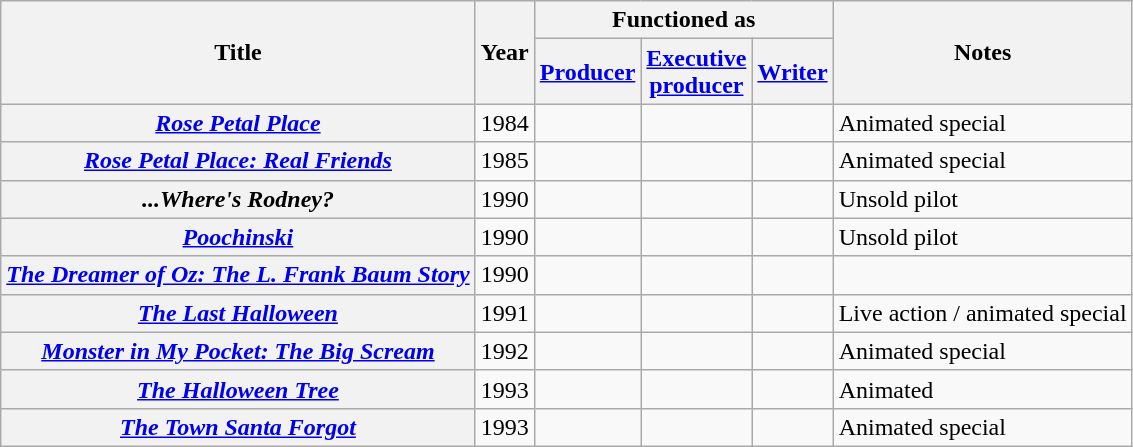<table class="wikitable plainrowheaders sortable">
<tr>
<th rowspan="2">Title</th>
<th rowspan="2">Year</th>
<th colspan="3">Functioned as</th>
<th rowspan="2">Notes</th>
</tr>
<tr>
<th><a href='#'>Producer</a></th>
<th><a href='#'>Executive<br>producer</a></th>
<th><a href='#'>Writer</a></th>
</tr>
<tr>
<th scope="row"><em><a href='#'>Rose Petal Place</a></em></th>
<td>1984</td>
<td></td>
<td></td>
<td></td>
<td>Animated special</td>
</tr>
<tr>
<th scope="row"><em><a href='#'>Rose Petal Place: Real Friends</a></em></th>
<td>1985</td>
<td></td>
<td></td>
<td></td>
<td>Animated special</td>
</tr>
<tr>
<th scope="row"><em>...Where's Rodney?</em></th>
<td>1990</td>
<td></td>
<td></td>
<td></td>
<td>Unsold pilot</td>
</tr>
<tr>
<th scope="row"><em><a href='#'>Poochinski</a></em></th>
<td>1990</td>
<td></td>
<td></td>
<td></td>
<td>Unsold pilot</td>
</tr>
<tr>
<th scope="row"><em><a href='#'>The Dreamer of Oz: The L. Frank Baum Story</a></em></th>
<td>1990</td>
<td></td>
<td></td>
<td></td>
<td></td>
</tr>
<tr>
<th scope="row"><em><a href='#'>The Last Halloween</a></em></th>
<td>1991</td>
<td></td>
<td></td>
<td></td>
<td>Live action / animated special</td>
</tr>
<tr>
<th scope="row"><em><a href='#'>Monster in My Pocket: The Big Scream</a></em></th>
<td>1992</td>
<td></td>
<td></td>
<td></td>
<td>Animated special</td>
</tr>
<tr>
<th scope="row"><em><a href='#'>The Halloween Tree</a></em></th>
<td>1993</td>
<td></td>
<td></td>
<td></td>
<td>Animated</td>
</tr>
<tr>
<th scope="row"><em><a href='#'>The Town Santa Forgot</a></em></th>
<td>1993</td>
<td></td>
<td></td>
<td></td>
<td>Animated special</td>
</tr>
</table>
